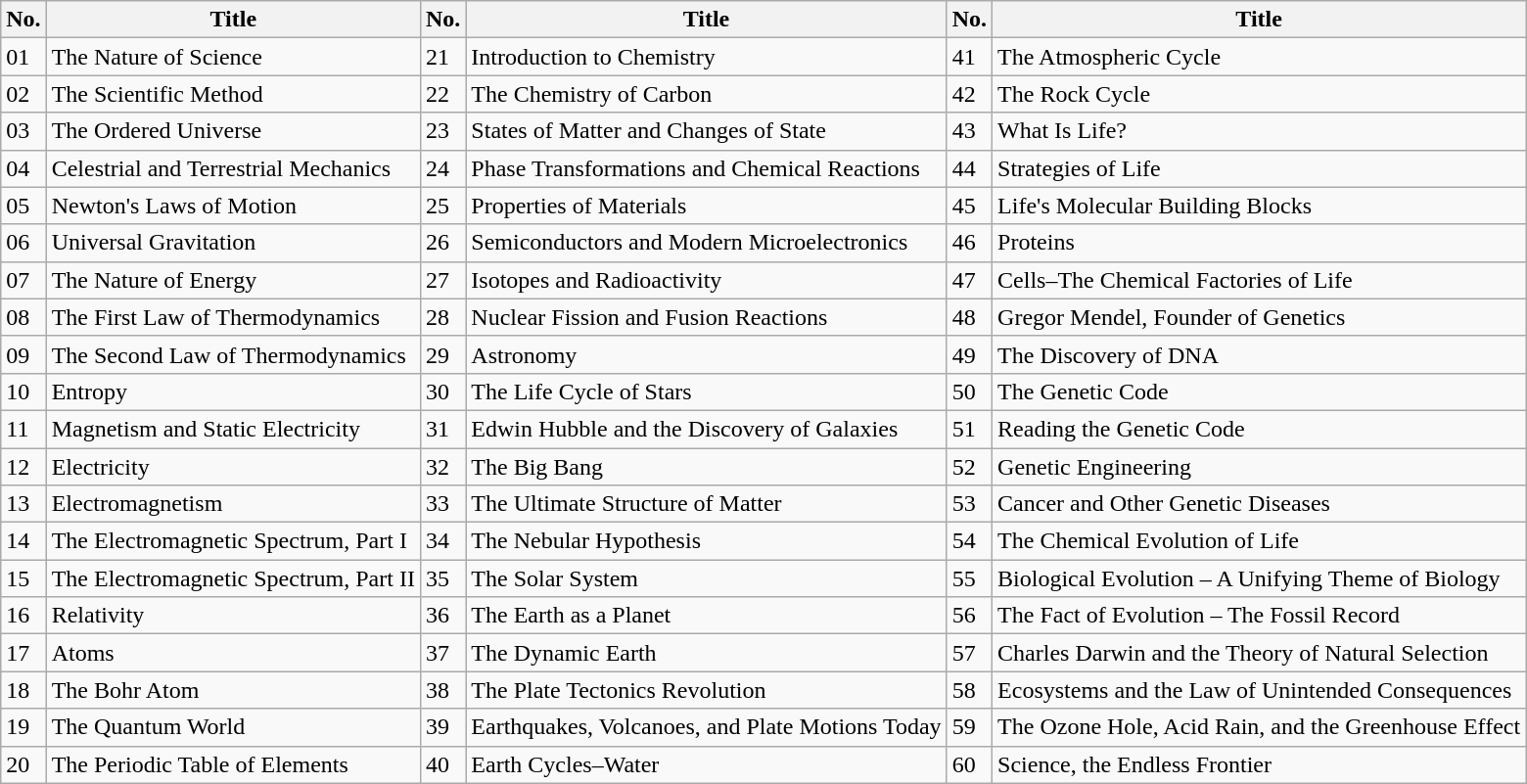<table class="wikitable">
<tr>
<th>No.</th>
<th>Title</th>
<th>No.</th>
<th>Title</th>
<th>No.</th>
<th>Title</th>
</tr>
<tr>
<td>01</td>
<td>The Nature of Science</td>
<td>21</td>
<td>Introduction to Chemistry</td>
<td>41</td>
<td>The Atmospheric Cycle</td>
</tr>
<tr>
<td>02</td>
<td>The Scientific Method</td>
<td>22</td>
<td>The Chemistry of Carbon</td>
<td>42</td>
<td>The Rock Cycle</td>
</tr>
<tr>
<td>03</td>
<td>The Ordered Universe</td>
<td>23</td>
<td>States of Matter and Changes of State</td>
<td>43</td>
<td>What Is Life?</td>
</tr>
<tr>
<td>04</td>
<td>Celestrial and Terrestrial Mechanics</td>
<td>24</td>
<td>Phase Transformations and Chemical Reactions</td>
<td>44</td>
<td>Strategies of Life</td>
</tr>
<tr>
<td>05</td>
<td>Newton's Laws of Motion</td>
<td>25</td>
<td>Properties of Materials</td>
<td>45</td>
<td>Life's Molecular Building Blocks</td>
</tr>
<tr>
<td>06</td>
<td>Universal Gravitation</td>
<td>26</td>
<td>Semiconductors and Modern Microelectronics</td>
<td>46</td>
<td>Proteins</td>
</tr>
<tr>
<td>07</td>
<td>The Nature of Energy</td>
<td>27</td>
<td>Isotopes and Radioactivity</td>
<td>47</td>
<td>Cells–The Chemical Factories of Life</td>
</tr>
<tr>
<td>08</td>
<td>The First Law of Thermodynamics</td>
<td>28</td>
<td>Nuclear Fission and Fusion Reactions</td>
<td>48</td>
<td>Gregor Mendel, Founder of Genetics</td>
</tr>
<tr>
<td>09</td>
<td>The Second Law of Thermodynamics</td>
<td>29</td>
<td>Astronomy</td>
<td>49</td>
<td>The Discovery of DNA</td>
</tr>
<tr>
<td>10</td>
<td>Entropy</td>
<td>30</td>
<td>The Life Cycle of Stars</td>
<td>50</td>
<td>The Genetic Code</td>
</tr>
<tr>
<td>11</td>
<td>Magnetism and Static Electricity</td>
<td>31</td>
<td>Edwin Hubble and the Discovery of Galaxies</td>
<td>51</td>
<td>Reading the Genetic Code</td>
</tr>
<tr>
<td>12</td>
<td>Electricity</td>
<td>32</td>
<td>The Big Bang</td>
<td>52</td>
<td>Genetic Engineering</td>
</tr>
<tr>
<td>13</td>
<td>Electromagnetism</td>
<td>33</td>
<td>The Ultimate Structure of Matter</td>
<td>53</td>
<td>Cancer and Other Genetic Diseases</td>
</tr>
<tr>
<td>14</td>
<td>The Electromagnetic Spectrum, Part I</td>
<td>34</td>
<td>The Nebular Hypothesis</td>
<td>54</td>
<td>The Chemical Evolution of Life</td>
</tr>
<tr>
<td>15</td>
<td>The Electromagnetic Spectrum, Part II</td>
<td>35</td>
<td>The Solar System</td>
<td>55</td>
<td>Biological Evolution – A Unifying Theme of Biology</td>
</tr>
<tr>
<td>16</td>
<td>Relativity</td>
<td>36</td>
<td>The Earth as a Planet</td>
<td>56</td>
<td>The Fact of Evolution – The Fossil Record</td>
</tr>
<tr>
<td>17</td>
<td>Atoms</td>
<td>37</td>
<td>The Dynamic Earth</td>
<td>57</td>
<td>Charles Darwin and the Theory of Natural Selection</td>
</tr>
<tr>
<td>18</td>
<td>The Bohr Atom</td>
<td>38</td>
<td>The Plate Tectonics Revolution</td>
<td>58</td>
<td>Ecosystems and the Law of Unintended Consequences</td>
</tr>
<tr>
<td>19</td>
<td>The Quantum World</td>
<td>39</td>
<td>Earthquakes, Volcanoes, and Plate Motions Today</td>
<td>59</td>
<td>The Ozone Hole, Acid Rain, and the Greenhouse Effect</td>
</tr>
<tr>
<td>20</td>
<td>The Periodic Table of Elements</td>
<td>40</td>
<td>Earth Cycles–Water</td>
<td>60</td>
<td>Science, the Endless Frontier</td>
</tr>
</table>
